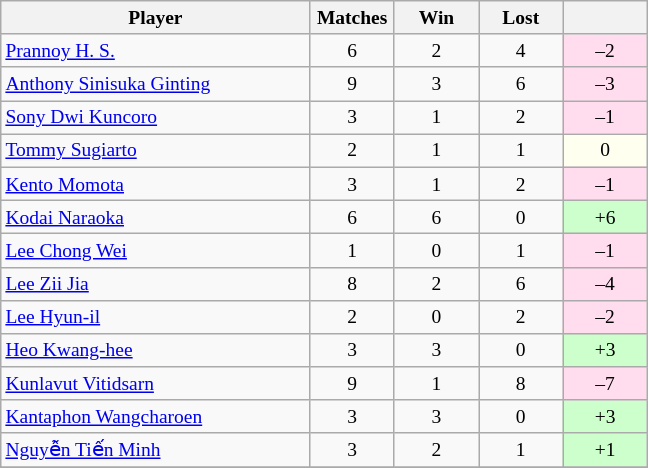<table class=wikitable style="text-align:center; font-size:small">
<tr>
<th width="200">Player</th>
<th width="50">Matches</th>
<th width="50">Win</th>
<th width="50">Lost</th>
<th width="50"></th>
</tr>
<tr>
<td align="left"> <a href='#'>Prannoy H. S.</a></td>
<td>6</td>
<td>2</td>
<td>4</td>
<td bgcolor="#ffddee">–2</td>
</tr>
<tr>
<td align="left"> <a href='#'>Anthony Sinisuka Ginting</a></td>
<td>9</td>
<td>3</td>
<td>6</td>
<td bgcolor="#ffddee">–3</td>
</tr>
<tr>
<td align="left"> <a href='#'>Sony Dwi Kuncoro</a></td>
<td>3</td>
<td>1</td>
<td>2</td>
<td bgcolor="#ffddee">–1</td>
</tr>
<tr>
<td align="left"> <a href='#'>Tommy Sugiarto</a></td>
<td>2</td>
<td>1</td>
<td>1</td>
<td bgcolor="#fffff0">0</td>
</tr>
<tr>
<td align="left"> <a href='#'>Kento Momota</a></td>
<td>3</td>
<td>1</td>
<td>2</td>
<td bgcolor="#ffddee">–1</td>
</tr>
<tr>
<td align="left"> <a href='#'>Kodai Naraoka</a></td>
<td>6</td>
<td>6</td>
<td>0</td>
<td bgcolor="#ccffcc">+6</td>
</tr>
<tr>
<td align="left"> <a href='#'>Lee Chong Wei</a></td>
<td>1</td>
<td>0</td>
<td>1</td>
<td bgcolor="#ffddee">–1</td>
</tr>
<tr>
<td align="left"> <a href='#'>Lee Zii Jia</a></td>
<td>8</td>
<td>2</td>
<td>6</td>
<td bgcolor="#ffddee">–4</td>
</tr>
<tr>
<td align="left"> <a href='#'>Lee Hyun-il</a></td>
<td>2</td>
<td>0</td>
<td>2</td>
<td bgcolor="#ffddee">–2</td>
</tr>
<tr>
<td align="left"> <a href='#'>Heo Kwang-hee</a></td>
<td>3</td>
<td>3</td>
<td>0</td>
<td bgcolor="#ccffcc">+3</td>
</tr>
<tr>
<td align="left"> <a href='#'>Kunlavut Vitidsarn</a></td>
<td>9</td>
<td>1</td>
<td>8</td>
<td bgcolor="#ffddee">–7</td>
</tr>
<tr>
<td align="left"> <a href='#'>Kantaphon Wangcharoen</a></td>
<td>3</td>
<td>3</td>
<td>0</td>
<td bgcolor="#ccffcc">+3</td>
</tr>
<tr>
<td align="left"> <a href='#'>Nguyễn Tiến Minh</a></td>
<td>3</td>
<td>2</td>
<td>1</td>
<td bgcolor="#ccffcc">+1</td>
</tr>
<tr>
</tr>
</table>
